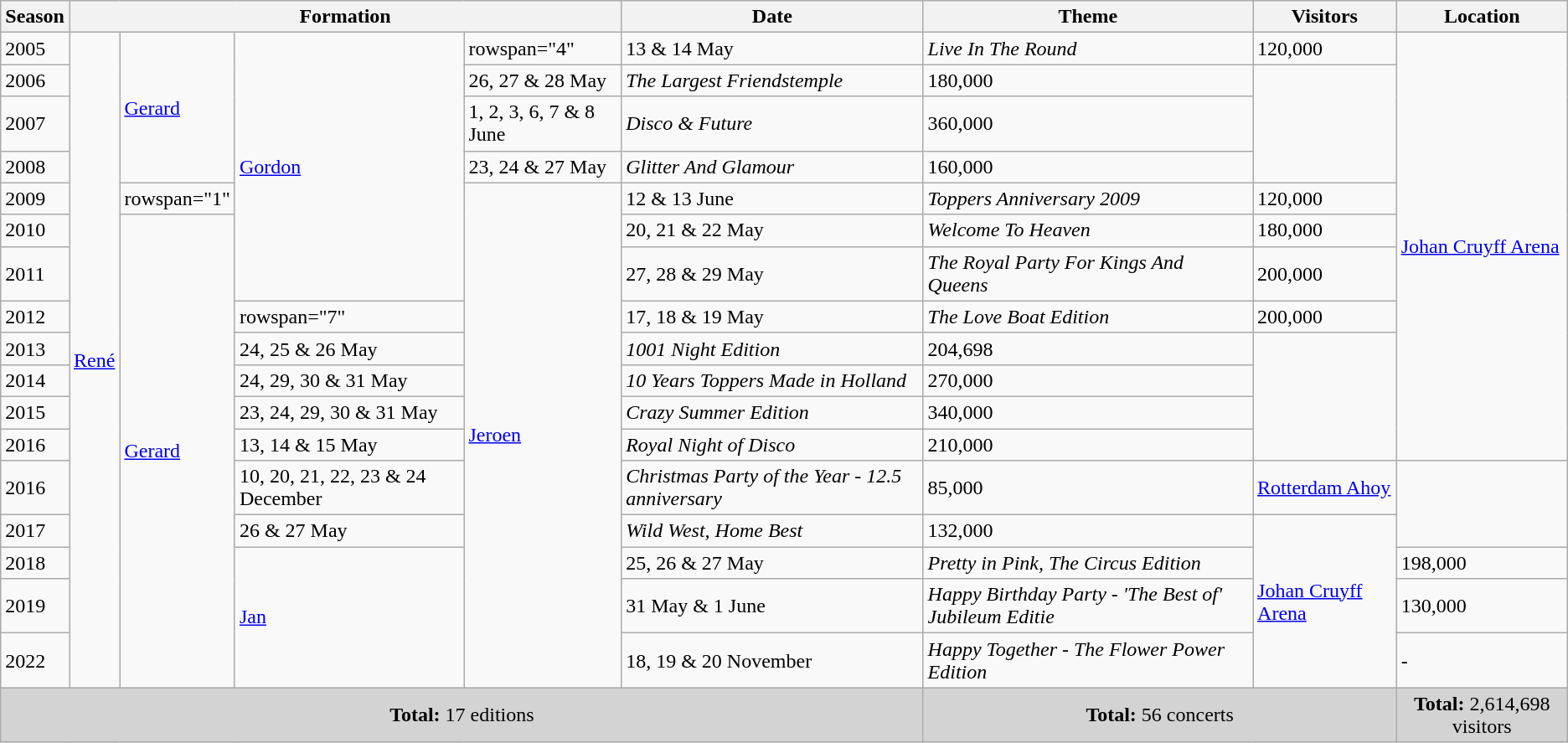<table class="wikitable">
<tr>
<th>Season</th>
<th colspan="4">Formation</th>
<th>Date</th>
<th>Theme</th>
<th>Visitors</th>
<th>Location</th>
</tr>
<tr>
<td>2005</td>
<td rowspan=17><a href='#'>René</a></td>
<td rowspan=4><a href='#'>Gerard</a></td>
<td rowspan=7><a href='#'>Gordon</a></td>
<td>rowspan="4" </td>
<td>13 & 14 May</td>
<td><em>Live In The Round</em></td>
<td>120,000</td>
<td rowspan="12"><a href='#'>Johan Cruyff Arena</a></td>
</tr>
<tr>
<td>2006</td>
<td>26, 27 & 28 May</td>
<td><em>The Largest Friendstemple</em></td>
<td>180,000</td>
</tr>
<tr>
<td>2007</td>
<td>1, 2, 3, 6, 7 & 8 June</td>
<td><em>Disco & Future</em></td>
<td>360,000</td>
</tr>
<tr>
<td>2008</td>
<td>23, 24 & 27 May</td>
<td><em>Glitter And Glamour</em></td>
<td>160,000</td>
</tr>
<tr>
<td>2009</td>
<td>rowspan="1" </td>
<td rowspan="13"><a href='#'>Jeroen</a></td>
<td>12 & 13 June</td>
<td><em>Toppers Anniversary 2009</em></td>
<td>120,000</td>
</tr>
<tr>
<td>2010</td>
<td rowspan=12><a href='#'>Gerard</a></td>
<td>20, 21 & 22 May</td>
<td><em>Welcome To Heaven</em></td>
<td>180,000</td>
</tr>
<tr>
<td>2011</td>
<td>27, 28 & 29 May</td>
<td><em>The Royal Party For Kings And Queens</em></td>
<td>200,000</td>
</tr>
<tr>
<td>2012</td>
<td>rowspan="7" </td>
<td>17, 18 & 19 May</td>
<td><em>The Love Boat Edition</em></td>
<td>200,000</td>
</tr>
<tr>
<td>2013</td>
<td>24, 25 & 26 May</td>
<td><em>1001 Night Edition</em></td>
<td>204,698</td>
</tr>
<tr>
<td>2014</td>
<td>24, 29, 30 & 31 May</td>
<td><em>10 Years Toppers Made in Holland</em></td>
<td>270,000</td>
</tr>
<tr>
<td>2015</td>
<td>23, 24, 29, 30 & 31 May</td>
<td><em>Crazy Summer Edition</em></td>
<td>340,000</td>
</tr>
<tr>
<td>2016</td>
<td>13, 14 & 15 May</td>
<td><em>Royal Night of Disco</em></td>
<td>210,000</td>
</tr>
<tr>
<td>2016</td>
<td>10, 20, 21, 22, 23 & 24 December</td>
<td><em>Christmas Party of the Year - 12.5 anniversary</em></td>
<td>85,000</td>
<td><a href='#'>Rotterdam Ahoy</a></td>
</tr>
<tr>
<td>2017</td>
<td>26 & 27 May</td>
<td><em>Wild West, Home Best</em></td>
<td>132,000</td>
<td rowspan="4"><a href='#'>Johan Cruyff Arena</a></td>
</tr>
<tr>
<td>2018</td>
<td rowspan=3><a href='#'>Jan</a></td>
<td>25, 26 & 27 May</td>
<td><em>Pretty in Pink, The Circus Edition</em></td>
<td>198,000</td>
</tr>
<tr>
<td>2019</td>
<td>31 May & 1 June</td>
<td><em>Happy Birthday Party - 'The Best of' Jubileum Editie</em></td>
<td>130,000</td>
</tr>
<tr>
<td>2022</td>
<td>18, 19 & 20 November</td>
<td><em>Happy Together - The Flower Power Edition</em></td>
<td>-</td>
</tr>
<tr>
<td colspan="6" style="text-align:center; background-color:lightgrey;"><strong>Total:</strong> 17 editions</td>
<td colspan="2" style="text-align:center; background-color:lightgrey;"><strong>Total:</strong> 56 concerts</td>
<td colspan="2" style="text-align:center; background-color:lightgrey;"><strong>Total:</strong> 2,614,698 visitors</td>
</tr>
</table>
